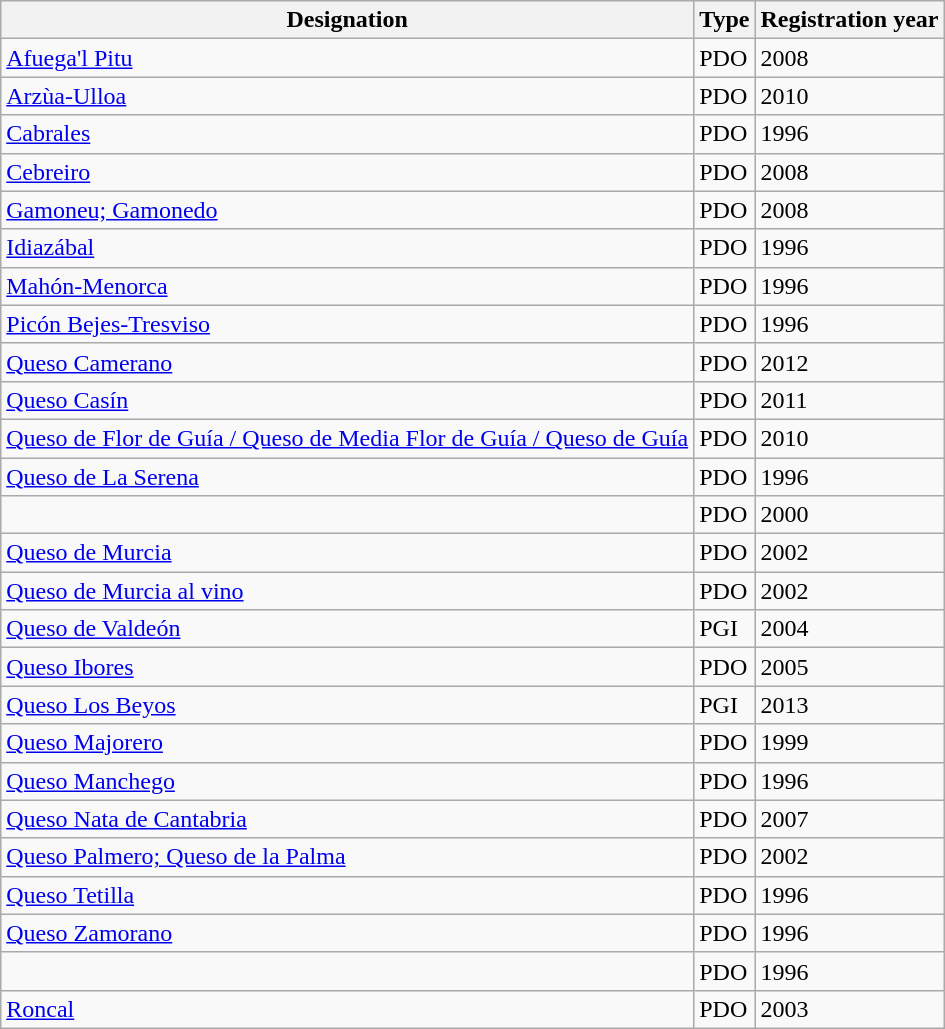<table class="wikitable">
<tr>
<th>Designation</th>
<th>Type</th>
<th>Registration year</th>
</tr>
<tr>
<td><a href='#'>Afuega'l Pitu</a></td>
<td>PDO</td>
<td>2008</td>
</tr>
<tr>
<td><a href='#'>Arzùa-Ulloa</a></td>
<td>PDO</td>
<td>2010</td>
</tr>
<tr>
<td><a href='#'>Cabrales</a></td>
<td>PDO</td>
<td>1996</td>
</tr>
<tr>
<td><a href='#'>Cebreiro</a></td>
<td>PDO</td>
<td>2008</td>
</tr>
<tr>
<td><a href='#'>Gamoneu; Gamonedo</a></td>
<td>PDO</td>
<td>2008</td>
</tr>
<tr>
<td><a href='#'>Idiazábal</a></td>
<td>PDO</td>
<td>1996</td>
</tr>
<tr>
<td><a href='#'>Mahón-Menorca</a></td>
<td>PDO</td>
<td>1996</td>
</tr>
<tr>
<td><a href='#'>Picón Bejes-Tresviso</a></td>
<td>PDO</td>
<td>1996</td>
</tr>
<tr>
<td><a href='#'>Queso Camerano</a></td>
<td>PDO</td>
<td>2012</td>
</tr>
<tr>
<td><a href='#'>Queso Casín</a></td>
<td>PDO</td>
<td>2011</td>
</tr>
<tr>
<td><a href='#'>Queso de Flor de Guía / Queso de Media Flor de Guía / Queso de Guía</a></td>
<td>PDO</td>
<td>2010</td>
</tr>
<tr>
<td><a href='#'>Queso de La Serena</a></td>
<td>PDO</td>
<td>1996</td>
</tr>
<tr>
<td></td>
<td>PDO</td>
<td>2000</td>
</tr>
<tr>
<td><a href='#'>Queso de Murcia</a></td>
<td>PDO</td>
<td>2002</td>
</tr>
<tr>
<td><a href='#'>Queso de Murcia al vino</a></td>
<td>PDO</td>
<td>2002</td>
</tr>
<tr>
<td><a href='#'>Queso de Valdeón</a></td>
<td>PGI</td>
<td>2004</td>
</tr>
<tr>
<td><a href='#'>Queso Ibores</a></td>
<td>PDO</td>
<td>2005</td>
</tr>
<tr>
<td><a href='#'>Queso Los Beyos</a></td>
<td>PGI</td>
<td>2013</td>
</tr>
<tr>
<td><a href='#'>Queso Majorero</a></td>
<td>PDO</td>
<td>1999</td>
</tr>
<tr>
<td><a href='#'>Queso Manchego</a></td>
<td>PDO</td>
<td>1996</td>
</tr>
<tr>
<td><a href='#'>Queso Nata de Cantabria</a></td>
<td>PDO</td>
<td>2007</td>
</tr>
<tr>
<td><a href='#'>Queso Palmero; Queso de la Palma</a></td>
<td>PDO</td>
<td>2002</td>
</tr>
<tr>
<td><a href='#'>Queso Tetilla</a></td>
<td>PDO</td>
<td>1996</td>
</tr>
<tr>
<td><a href='#'>Queso Zamorano</a></td>
<td>PDO</td>
<td>1996</td>
</tr>
<tr>
<td></td>
<td>PDO</td>
<td>1996</td>
</tr>
<tr>
<td><a href='#'>Roncal</a></td>
<td>PDO</td>
<td>2003</td>
</tr>
</table>
